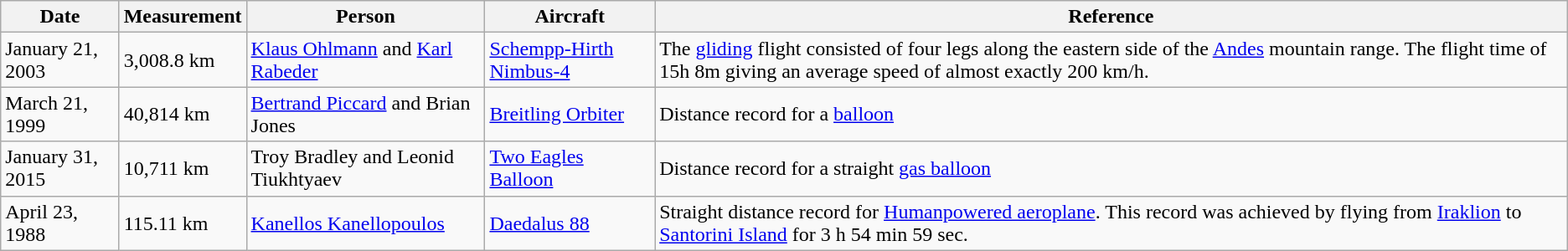<table class="wikitable sortable">
<tr>
<th>Date</th>
<th>Measurement</th>
<th>Person</th>
<th>Aircraft</th>
<th>Reference</th>
</tr>
<tr>
<td>January 21, 2003</td>
<td>3,008.8 km</td>
<td><a href='#'>Klaus Ohlmann</a> and <a href='#'>Karl Rabeder</a></td>
<td><a href='#'>Schempp-Hirth Nimbus-4</a></td>
<td>The <a href='#'>gliding</a> flight consisted of four legs along the eastern side of the <a href='#'>Andes</a> mountain range. The flight time of 15h 8m giving an average speed of almost exactly 200 km/h.</td>
</tr>
<tr>
<td>March 21, 1999</td>
<td>40,814 km</td>
<td><a href='#'>Bertrand Piccard</a> and Brian Jones</td>
<td><a href='#'>Breitling Orbiter</a></td>
<td>Distance record for a <a href='#'>balloon</a></td>
</tr>
<tr>
<td>January 31, 2015</td>
<td>10,711 km</td>
<td>Troy Bradley and Leonid Tiukhtyaev</td>
<td><a href='#'>Two Eagles Balloon</a></td>
<td>Distance record for a straight <a href='#'>gas balloon</a></td>
</tr>
<tr>
<td>April 23, 1988</td>
<td>115.11 km</td>
<td><a href='#'>Kanellos Kanellopoulos</a></td>
<td><a href='#'>Daedalus 88</a></td>
<td>Straight distance record for <a href='#'>Humanpowered aeroplane</a>. This record was achieved by flying from <a href='#'>Iraklion</a> to <a href='#'>Santorini Island</a> for 3 h 54 min 59 sec.</td>
</tr>
</table>
